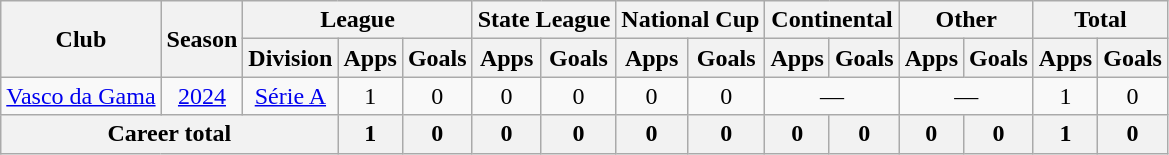<table class="wikitable" style="text-align:center">
<tr>
<th rowspan="2">Club</th>
<th rowspan="2">Season</th>
<th colspan="3">League</th>
<th colspan="2">State League</th>
<th colspan="2">National Cup</th>
<th colspan="2">Continental</th>
<th colspan="2">Other</th>
<th colspan="2">Total</th>
</tr>
<tr>
<th>Division</th>
<th>Apps</th>
<th>Goals</th>
<th>Apps</th>
<th>Goals</th>
<th>Apps</th>
<th>Goals</th>
<th>Apps</th>
<th>Goals</th>
<th>Apps</th>
<th>Goals</th>
<th>Apps</th>
<th>Goals</th>
</tr>
<tr>
<td><a href='#'>Vasco da Gama</a></td>
<td><a href='#'>2024</a></td>
<td><a href='#'>Série A</a></td>
<td>1</td>
<td>0</td>
<td>0</td>
<td>0</td>
<td>0</td>
<td>0</td>
<td colspan="2">—</td>
<td colspan="2">—</td>
<td>1</td>
<td>0</td>
</tr>
<tr>
<th colspan="3">Career total</th>
<th>1</th>
<th>0</th>
<th>0</th>
<th>0</th>
<th>0</th>
<th>0</th>
<th>0</th>
<th>0</th>
<th>0</th>
<th>0</th>
<th>1</th>
<th>0</th>
</tr>
</table>
